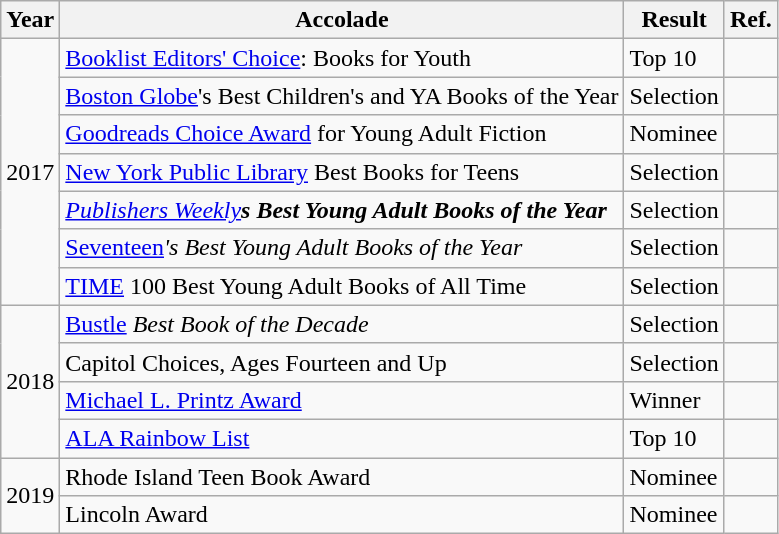<table class="wikitable sortable">
<tr>
<th>Year</th>
<th>Accolade</th>
<th>Result</th>
<th>Ref.</th>
</tr>
<tr>
<td rowspan="7">2017</td>
<td><a href='#'>Booklist Editors' Choice</a>: Books for Youth</td>
<td>Top 10</td>
<td></td>
</tr>
<tr>
<td><a href='#'>Boston Globe</a>'s Best Children's and YA Books of the Year</td>
<td>Selection</td>
<td></td>
</tr>
<tr>
<td><a href='#'>Goodreads Choice Award</a> for Young Adult Fiction</td>
<td>Nominee</td>
<td></td>
</tr>
<tr>
<td><a href='#'>New York Public Library</a> Best Books for Teens</td>
<td>Selection</td>
<td></td>
</tr>
<tr>
<td><em><a href='#'>Publishers Weekly</a><strong>s Best Young Adult Books of the Year</td>
<td>Selection</td>
<td></td>
</tr>
<tr>
<td></em><a href='#'>Seventeen</a><em>'s Best Young Adult Books of the Year</td>
<td>Selection</td>
<td></td>
</tr>
<tr>
<td><a href='#'>TIME</a> 100 Best Young Adult Books of All Time</td>
<td>Selection</td>
<td></td>
</tr>
<tr>
<td rowspan="4">2018</td>
<td></em><a href='#'>Bustle</a><em> Best Book of the Decade</td>
<td>Selection</td>
<td></td>
</tr>
<tr>
<td>Capitol Choices, Ages Fourteen and Up</td>
<td>Selection</td>
<td></td>
</tr>
<tr>
<td><a href='#'>Michael L. Printz Award</a></td>
<td>Winner</td>
<td></td>
</tr>
<tr>
<td><a href='#'>ALA Rainbow List</a></td>
<td>Top 10</td>
<td></td>
</tr>
<tr>
<td rowspan="2">2019</td>
<td>Rhode Island Teen Book Award</td>
<td>Nominee</td>
<td></td>
</tr>
<tr>
<td>Lincoln Award</td>
<td>Nominee</td>
<td></td>
</tr>
</table>
